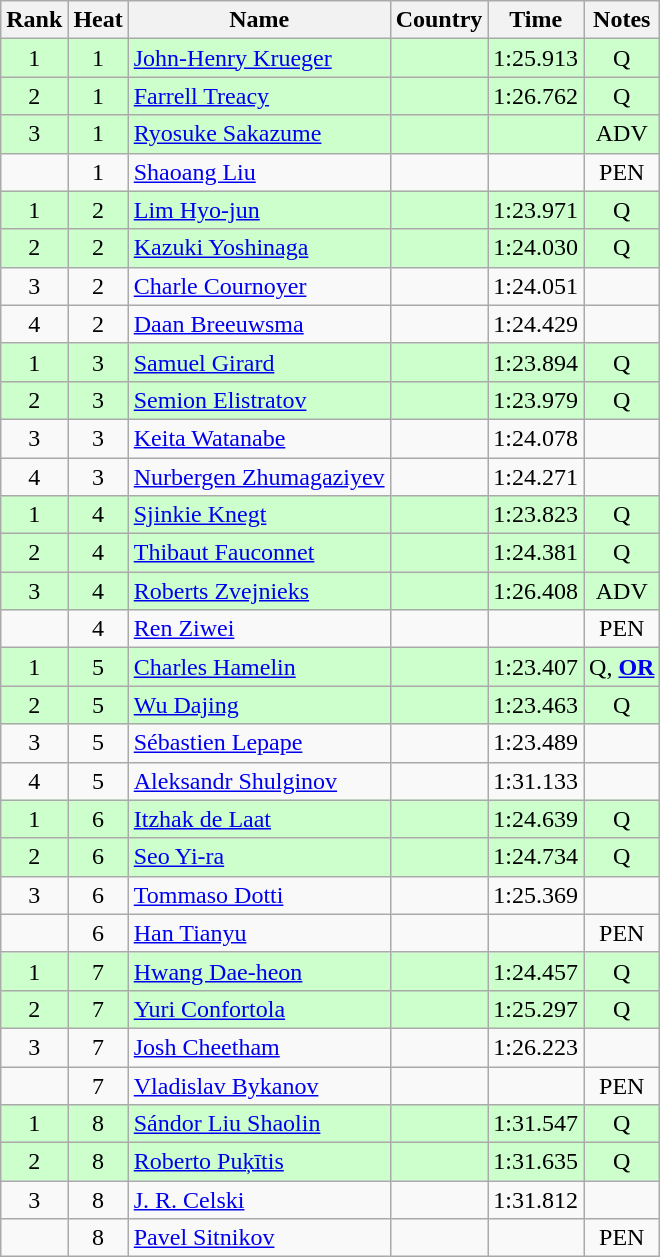<table class="wikitable sortable" style="text-align:center">
<tr>
<th>Rank</th>
<th>Heat</th>
<th>Name</th>
<th>Country</th>
<th>Time</th>
<th>Notes</th>
</tr>
<tr bgcolor=ccffcc>
<td>1</td>
<td>1</td>
<td align=left><a href='#'>John-Henry Krueger</a></td>
<td align=left></td>
<td>1:25.913</td>
<td>Q</td>
</tr>
<tr bgcolor=ccffcc>
<td>2</td>
<td>1</td>
<td align=left><a href='#'>Farrell Treacy</a></td>
<td align=left></td>
<td>1:26.762</td>
<td>Q</td>
</tr>
<tr bgcolor=ccffcc>
<td>3</td>
<td>1</td>
<td align=left><a href='#'>Ryosuke Sakazume</a></td>
<td align=left></td>
<td></td>
<td>ADV</td>
</tr>
<tr>
<td></td>
<td>1</td>
<td align=left><a href='#'>Shaoang Liu</a></td>
<td align=left></td>
<td></td>
<td>PEN</td>
</tr>
<tr bgcolor=ccffcc>
<td>1</td>
<td>2</td>
<td align=left><a href='#'>Lim Hyo-jun</a></td>
<td align=left></td>
<td>1:23.971</td>
<td>Q</td>
</tr>
<tr bgcolor=ccffcc>
<td>2</td>
<td>2</td>
<td align=left><a href='#'>Kazuki Yoshinaga</a></td>
<td align=left></td>
<td>1:24.030</td>
<td>Q</td>
</tr>
<tr>
<td>3</td>
<td>2</td>
<td align=left><a href='#'>Charle Cournoyer</a></td>
<td align=left></td>
<td>1:24.051</td>
<td></td>
</tr>
<tr>
<td>4</td>
<td>2</td>
<td align=left><a href='#'>Daan Breeuwsma</a></td>
<td align=left></td>
<td>1:24.429</td>
<td></td>
</tr>
<tr bgcolor=ccffcc>
<td>1</td>
<td>3</td>
<td align=left><a href='#'>Samuel Girard</a></td>
<td align=left></td>
<td>1:23.894</td>
<td>Q</td>
</tr>
<tr bgcolor=ccffcc>
<td>2</td>
<td>3</td>
<td align=left><a href='#'>Semion Elistratov</a></td>
<td align=left></td>
<td>1:23.979</td>
<td>Q</td>
</tr>
<tr>
<td>3</td>
<td>3</td>
<td align=left><a href='#'>Keita Watanabe</a></td>
<td align=left></td>
<td>1:24.078</td>
<td></td>
</tr>
<tr>
<td>4</td>
<td>3</td>
<td align=left><a href='#'>Nurbergen Zhumagaziyev</a></td>
<td align=left></td>
<td>1:24.271</td>
<td></td>
</tr>
<tr bgcolor=ccffcc>
<td>1</td>
<td>4</td>
<td align=left><a href='#'>Sjinkie Knegt</a></td>
<td align=left></td>
<td>1:23.823</td>
<td>Q</td>
</tr>
<tr bgcolor=ccffcc>
<td>2</td>
<td>4</td>
<td align=left><a href='#'>Thibaut Fauconnet</a></td>
<td align=left></td>
<td>1:24.381</td>
<td>Q</td>
</tr>
<tr bgcolor=ccffcc>
<td>3</td>
<td>4</td>
<td align=left><a href='#'>Roberts Zvejnieks</a></td>
<td align=left></td>
<td>1:26.408</td>
<td>ADV</td>
</tr>
<tr>
<td></td>
<td>4</td>
<td align=left><a href='#'>Ren Ziwei</a></td>
<td align=left></td>
<td></td>
<td>PEN</td>
</tr>
<tr bgcolor=ccffcc>
<td>1</td>
<td>5</td>
<td align=left><a href='#'>Charles Hamelin</a></td>
<td align=left></td>
<td>1:23.407</td>
<td>Q, <strong><a href='#'>OR</a></strong></td>
</tr>
<tr bgcolor=ccffcc>
<td>2</td>
<td>5</td>
<td align=left><a href='#'>Wu Dajing</a></td>
<td align=left></td>
<td>1:23.463</td>
<td>Q</td>
</tr>
<tr>
<td>3</td>
<td>5</td>
<td align=left><a href='#'>Sébastien Lepape</a></td>
<td align=left></td>
<td>1:23.489</td>
<td></td>
</tr>
<tr>
<td>4</td>
<td>5</td>
<td align=left><a href='#'>Aleksandr Shulginov</a></td>
<td align=left></td>
<td>1:31.133</td>
<td></td>
</tr>
<tr bgcolor=ccffcc>
<td>1</td>
<td>6</td>
<td align=left><a href='#'>Itzhak de Laat</a></td>
<td align=left></td>
<td>1:24.639</td>
<td>Q</td>
</tr>
<tr bgcolor=ccffcc>
<td>2</td>
<td>6</td>
<td align=left><a href='#'>Seo Yi-ra</a></td>
<td align=left></td>
<td>1:24.734</td>
<td>Q</td>
</tr>
<tr>
<td>3</td>
<td>6</td>
<td align=left><a href='#'>Tommaso Dotti</a></td>
<td align=left></td>
<td>1:25.369</td>
<td></td>
</tr>
<tr>
<td></td>
<td>6</td>
<td align=left><a href='#'>Han Tianyu</a></td>
<td align=left></td>
<td></td>
<td>PEN</td>
</tr>
<tr bgcolor=ccffcc>
<td>1</td>
<td>7</td>
<td align=left><a href='#'>Hwang Dae-heon</a></td>
<td align=left></td>
<td>1:24.457</td>
<td>Q</td>
</tr>
<tr bgcolor=ccffcc>
<td>2</td>
<td>7</td>
<td align=left><a href='#'>Yuri Confortola</a></td>
<td align=left></td>
<td>1:25.297</td>
<td>Q</td>
</tr>
<tr>
<td>3</td>
<td>7</td>
<td align=left><a href='#'>Josh Cheetham</a></td>
<td align=left></td>
<td>1:26.223</td>
<td></td>
</tr>
<tr>
<td></td>
<td>7</td>
<td align=left><a href='#'>Vladislav Bykanov</a></td>
<td align=left></td>
<td></td>
<td>PEN</td>
</tr>
<tr bgcolor=ccffcc>
<td>1</td>
<td>8</td>
<td align=left><a href='#'>Sándor Liu Shaolin</a></td>
<td align=left></td>
<td>1:31.547</td>
<td>Q</td>
</tr>
<tr bgcolor=ccffcc>
<td>2</td>
<td>8</td>
<td align=left><a href='#'>Roberto Puķītis</a></td>
<td align=left></td>
<td>1:31.635</td>
<td>Q</td>
</tr>
<tr>
<td>3</td>
<td>8</td>
<td align=left><a href='#'>J. R. Celski</a></td>
<td align=left></td>
<td>1:31.812</td>
<td></td>
</tr>
<tr>
<td></td>
<td>8</td>
<td align=left><a href='#'>Pavel Sitnikov</a></td>
<td align=left></td>
<td></td>
<td>PEN</td>
</tr>
</table>
